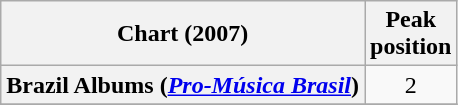<table class="wikitable sortable plainrowheaders" style="text-align:center">
<tr>
<th scope="col">Chart (2007)</th>
<th scope="col">Peak<br>position</th>
</tr>
<tr>
<th scope="row">Brazil Albums (<em><a href='#'>Pro-Música Brasil</a></em>)</th>
<td>2</td>
</tr>
<tr>
</tr>
</table>
